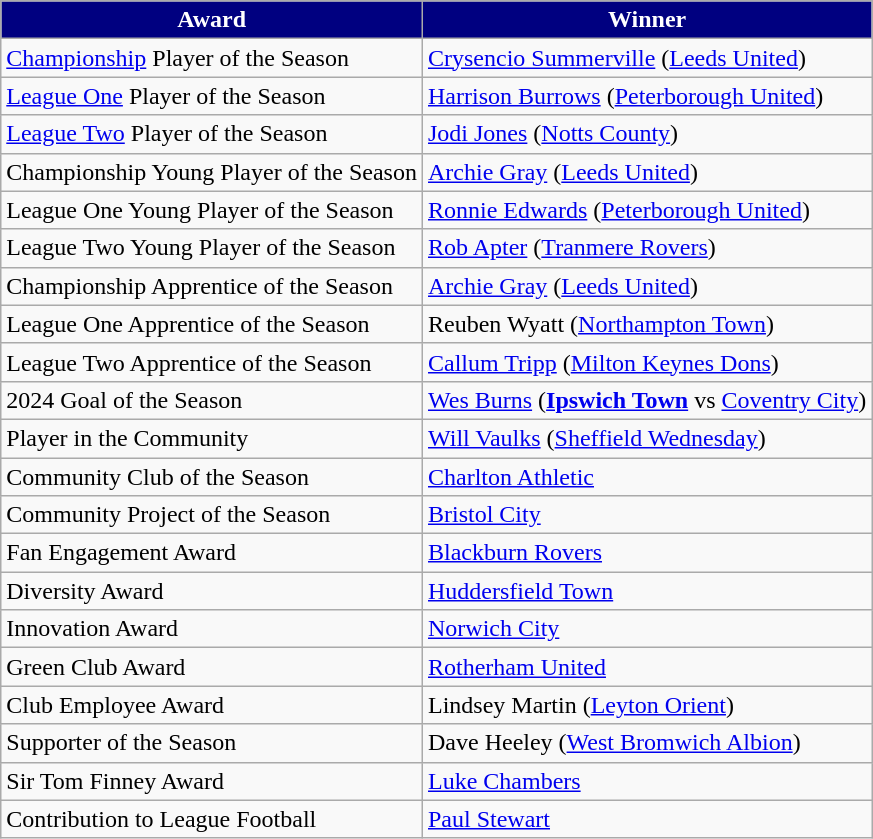<table class="wikitable">
<tr>
<th style="background-color: navy; color: white;">Award</th>
<th style="background-color: navy; color: white;">Winner</th>
</tr>
<tr>
<td><a href='#'>Championship</a> Player of the Season</td>
<td><a href='#'>Crysencio Summerville</a> (<a href='#'>Leeds United</a>)</td>
</tr>
<tr>
<td><a href='#'>League One</a> Player of the Season</td>
<td><a href='#'>Harrison Burrows</a> (<a href='#'>Peterborough United</a>)</td>
</tr>
<tr>
<td><a href='#'>League Two</a> Player of the Season</td>
<td><a href='#'>Jodi Jones</a> (<a href='#'>Notts County</a>)</td>
</tr>
<tr>
<td>Championship Young Player of the Season</td>
<td><a href='#'>Archie Gray</a> (<a href='#'>Leeds United</a>)</td>
</tr>
<tr>
<td>League One Young Player of the Season</td>
<td><a href='#'>Ronnie Edwards</a> (<a href='#'>Peterborough United</a>)</td>
</tr>
<tr>
<td>League Two Young Player of the Season</td>
<td><a href='#'>Rob Apter</a> (<a href='#'>Tranmere Rovers</a>)</td>
</tr>
<tr>
<td>Championship Apprentice of the Season</td>
<td><a href='#'>Archie Gray</a> (<a href='#'>Leeds United</a>)</td>
</tr>
<tr>
<td>League One Apprentice of the Season</td>
<td>Reuben Wyatt (<a href='#'>Northampton Town</a>)</td>
</tr>
<tr>
<td>League Two Apprentice of the Season</td>
<td><a href='#'>Callum Tripp</a> (<a href='#'>Milton Keynes Dons</a>)</td>
</tr>
<tr>
<td>2024 Goal of the Season</td>
<td><a href='#'>Wes Burns</a> (<strong><a href='#'>Ipswich Town</a></strong> vs <a href='#'>Coventry City</a>)</td>
</tr>
<tr>
<td>Player in the Community</td>
<td><a href='#'>Will Vaulks</a> (<a href='#'>Sheffield Wednesday</a>)</td>
</tr>
<tr>
<td>Community Club of the Season</td>
<td><a href='#'>Charlton Athletic</a></td>
</tr>
<tr>
<td>Community Project of the Season</td>
<td><a href='#'>Bristol City</a></td>
</tr>
<tr>
<td>Fan Engagement Award</td>
<td><a href='#'>Blackburn Rovers</a></td>
</tr>
<tr>
<td>Diversity Award</td>
<td><a href='#'>Huddersfield Town</a></td>
</tr>
<tr>
<td>Innovation Award</td>
<td><a href='#'>Norwich City</a></td>
</tr>
<tr>
<td>Green Club Award</td>
<td><a href='#'>Rotherham United</a></td>
</tr>
<tr>
<td>Club Employee Award</td>
<td>Lindsey Martin (<a href='#'>Leyton Orient</a>)</td>
</tr>
<tr>
<td>Supporter of the Season</td>
<td>Dave Heeley (<a href='#'>West Bromwich Albion</a>)</td>
</tr>
<tr>
<td>Sir Tom Finney Award</td>
<td><a href='#'>Luke Chambers</a></td>
</tr>
<tr>
<td>Contribution to League Football</td>
<td><a href='#'>Paul Stewart</a></td>
</tr>
</table>
